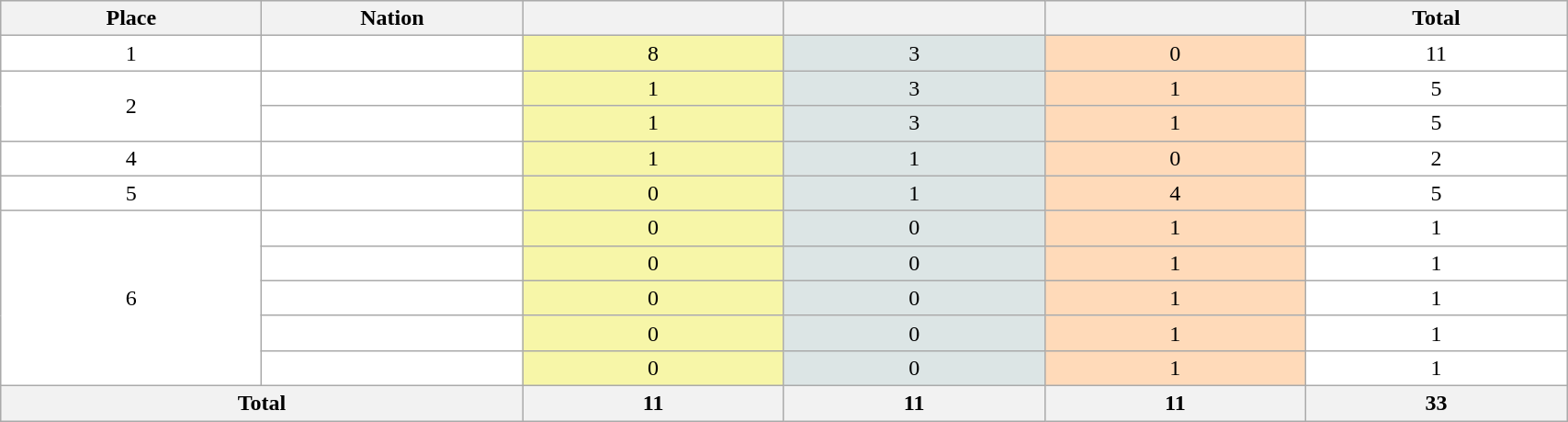<table class="wikitable" style="border:1px solid #AAAAAA" width="90%">
<tr bgcolor="#EFEFEF">
<th width=50>Place</th>
<th width=50>Nation</th>
<th width=50></th>
<th width=50></th>
<th width=50></th>
<th width=50>Total</th>
</tr>
<tr align="center" valign="center" bgcolor="#FFFFFF">
<td>1</td>
<td align="left"></td>
<td style="background:#F7F6A8;">8</td>
<td style="background:#DCE5E5;">3</td>
<td style="background:#FFDAB9;">0</td>
<td>11</td>
</tr>
<tr align="center" valign="center" bgcolor="#FFFFFF">
<td rowspan="2">2</td>
<td align="left"></td>
<td style="background:#F7F6A8;">1</td>
<td style="background:#DCE5E5;">3</td>
<td style="background:#FFDAB9;">1</td>
<td>5</td>
</tr>
<tr align="center" valign="center" bgcolor="#FFFFFF">
<td align="left"></td>
<td style="background:#F7F6A8;">1</td>
<td style="background:#DCE5E5;">3</td>
<td style="background:#FFDAB9;">1</td>
<td>5</td>
</tr>
<tr align="center" valign="center" bgcolor="#FFFFFF">
<td>4</td>
<td align="left"></td>
<td style="background:#F7F6A8;">1</td>
<td style="background:#DCE5E5;">1</td>
<td style="background:#FFDAB9;">0</td>
<td>2</td>
</tr>
<tr align="center" valign="center" bgcolor="#FFFFFF">
<td>5</td>
<td align="left"></td>
<td style="background:#F7F6A8;">0</td>
<td style="background:#DCE5E5;">1</td>
<td style="background:#FFDAB9;">4</td>
<td>5</td>
</tr>
<tr align="center" valign="center" bgcolor="#FFFFFF">
<td rowspan="5">6</td>
<td align="left"></td>
<td style="background:#F7F6A8;">0</td>
<td style="background:#DCE5E5;">0</td>
<td style="background:#FFDAB9;">1</td>
<td>1</td>
</tr>
<tr align="center" valign="center" bgcolor="#FFFFFF">
<td align="left"></td>
<td style="background:#F7F6A8;">0</td>
<td style="background:#DCE5E5;">0</td>
<td style="background:#FFDAB9;">1</td>
<td>1</td>
</tr>
<tr align="center" valign="center" bgcolor="#FFFFFF">
<td align="left"></td>
<td style="background:#F7F6A8;">0</td>
<td style="background:#DCE5E5;">0</td>
<td style="background:#FFDAB9;">1</td>
<td>1</td>
</tr>
<tr align="center" valign="center" bgcolor="#FFFFFF">
<td align="left"></td>
<td style="background:#F7F6A8;">0</td>
<td style="background:#DCE5E5;">0</td>
<td style="background:#FFDAB9;">1</td>
<td>1</td>
</tr>
<tr align="center" valign="center" bgcolor="#FFFFFF">
<td align="left"></td>
<td style="background:#F7F6A8;">0</td>
<td style="background:#DCE5E5;">0</td>
<td style="background:#FFDAB9;">1</td>
<td>1</td>
</tr>
<tr bgcolor="#EFEFEF">
<th colspan=2>Total</th>
<th>11</th>
<th>11</th>
<th>11</th>
<th>33</th>
</tr>
</table>
